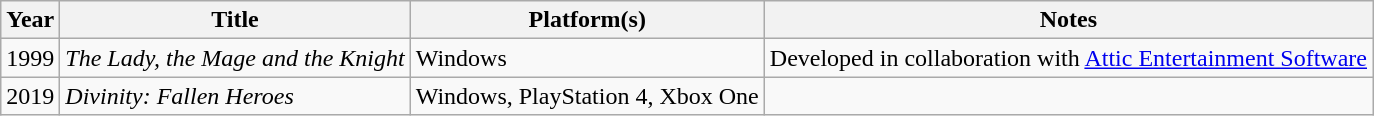<table class="wikitable sortable">
<tr>
<th>Year</th>
<th>Title</th>
<th>Platform(s)</th>
<th>Notes</th>
</tr>
<tr>
<td>1999</td>
<td><em>The Lady, the Mage and the Knight</em></td>
<td>Windows</td>
<td>Developed in collaboration with <a href='#'>Attic Entertainment Software</a></td>
</tr>
<tr>
<td>2019</td>
<td><em>Divinity: Fallen Heroes</em></td>
<td>Windows, PlayStation 4, Xbox One</td>
<td></td>
</tr>
</table>
